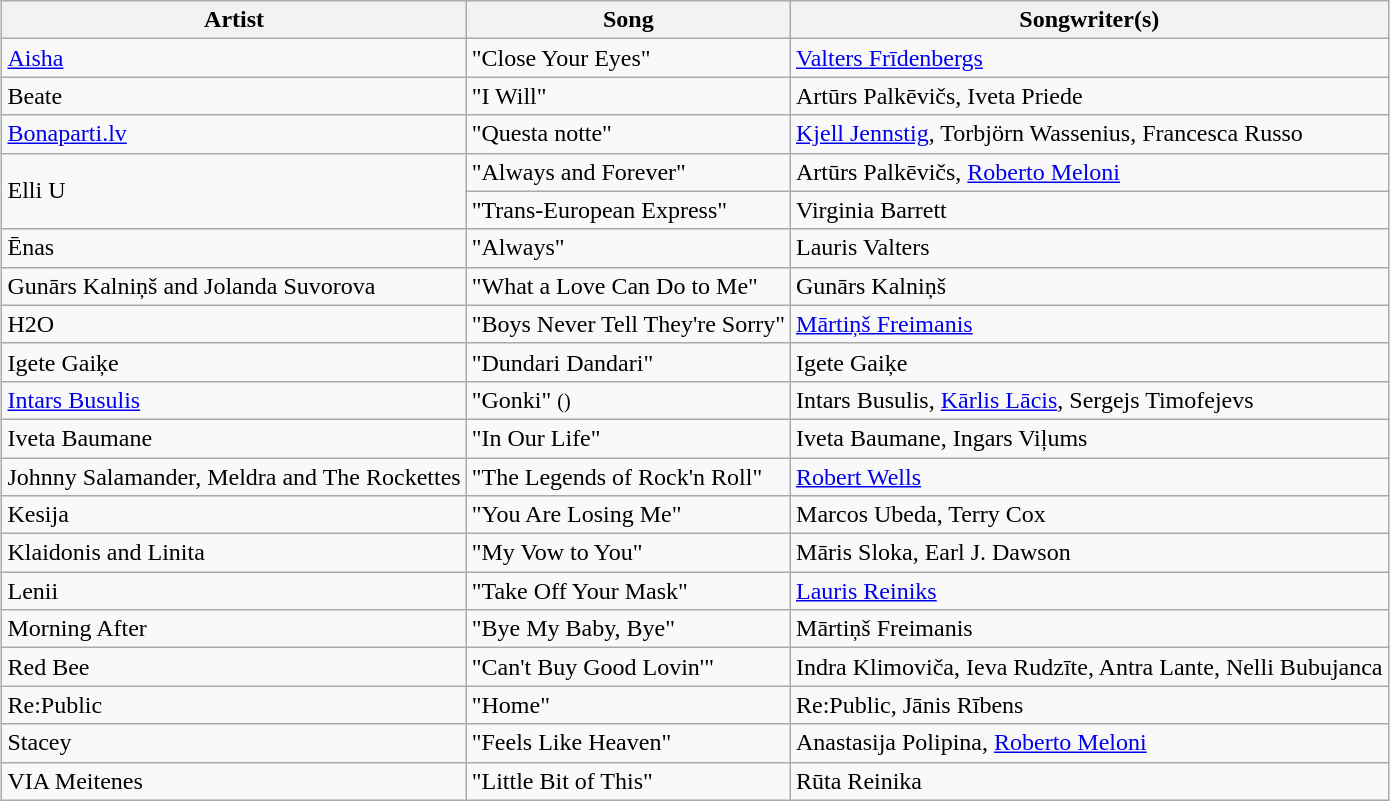<table class="sortable wikitable" style="margin: 1em auto 1em auto">
<tr>
<th>Artist</th>
<th>Song</th>
<th>Songwriter(s)</th>
</tr>
<tr>
<td><a href='#'>Aisha</a></td>
<td>"Close Your Eyes"</td>
<td><a href='#'>Valters Frīdenbergs</a></td>
</tr>
<tr>
<td>Beate</td>
<td>"I Will"</td>
<td>Artūrs Palkēvičs, Iveta Priede</td>
</tr>
<tr>
<td><a href='#'>Bonaparti.lv</a></td>
<td>"Questa notte"</td>
<td><a href='#'>Kjell Jennstig</a>, Torbjörn Wassenius, Francesca Russo</td>
</tr>
<tr>
<td rowspan="2">Elli U</td>
<td>"Always and Forever"</td>
<td>Artūrs Palkēvičs, <a href='#'>Roberto Meloni</a></td>
</tr>
<tr>
<td>"Trans-European Express"</td>
<td>Virginia Barrett</td>
</tr>
<tr>
<td>Ēnas</td>
<td>"Always"</td>
<td>Lauris Valters</td>
</tr>
<tr>
<td>Gunārs Kalniņš and Jolanda Suvorova</td>
<td>"What a Love Can Do to Me"</td>
<td>Gunārs Kalniņš</td>
</tr>
<tr>
<td>H2O</td>
<td>"Boys Never Tell They're Sorry"</td>
<td><a href='#'>Mārtiņš Freimanis</a></td>
</tr>
<tr>
<td>Igete Gaiķe</td>
<td>"Dundari Dandari"</td>
<td>Igete Gaiķe</td>
</tr>
<tr>
<td><a href='#'>Intars Busulis</a></td>
<td>"Gonki" <small>()</small></td>
<td>Intars Busulis, <a href='#'>Kārlis Lācis</a>, Sergejs Timofejevs</td>
</tr>
<tr>
<td>Iveta Baumane</td>
<td>"In Our Life"</td>
<td>Iveta Baumane, Ingars Viļums</td>
</tr>
<tr>
<td>Johnny Salamander, Meldra and The Rockettes</td>
<td>"The Legends of Rock'n Roll"</td>
<td><a href='#'>Robert Wells</a></td>
</tr>
<tr>
<td>Kesija</td>
<td>"You Are Losing Me"</td>
<td>Marcos Ubeda, Terry Cox</td>
</tr>
<tr>
<td>Klaidonis and Linita</td>
<td>"My Vow to You"</td>
<td>Māris Sloka, Earl J. Dawson</td>
</tr>
<tr>
<td>Lenii</td>
<td>"Take Off Your Mask"</td>
<td><a href='#'>Lauris Reiniks</a></td>
</tr>
<tr>
<td>Morning After</td>
<td>"Bye My Baby, Bye"</td>
<td>Mārtiņš Freimanis</td>
</tr>
<tr>
<td>Red Bee</td>
<td>"Can't Buy Good Lovin'"</td>
<td>Indra Klimoviča, Ieva Rudzīte, Antra Lante, Nelli Bubujanca</td>
</tr>
<tr>
<td>Re:Public</td>
<td>"Home"</td>
<td>Re:Public, Jānis Rībens</td>
</tr>
<tr>
<td>Stacey</td>
<td>"Feels Like Heaven"</td>
<td>Anastasija Polipina, <a href='#'>Roberto Meloni</a></td>
</tr>
<tr>
<td>VIA Meitenes</td>
<td>"Little Bit of This"</td>
<td>Rūta Reinika</td>
</tr>
</table>
